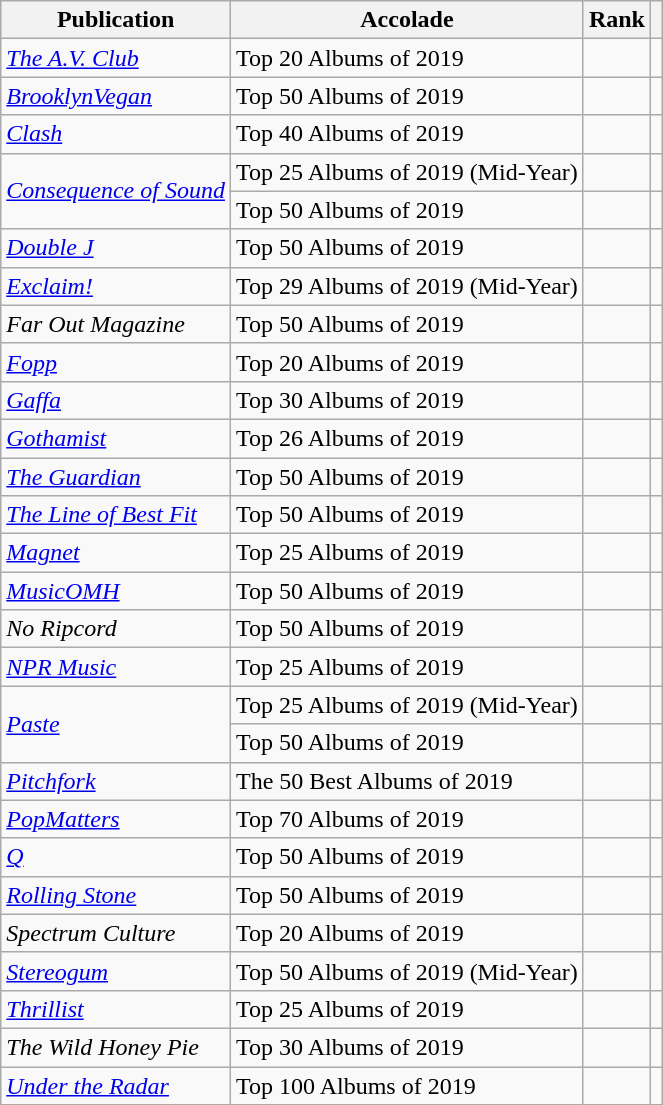<table class="wikitable sortable">
<tr>
<th>Publication</th>
<th>Accolade</th>
<th>Rank</th>
<th class="unsortable"></th>
</tr>
<tr>
<td><em><a href='#'>The A.V. Club</a></em></td>
<td>Top 20 Albums of 2019</td>
<td></td>
<td></td>
</tr>
<tr>
<td><em><a href='#'>BrooklynVegan</a></em></td>
<td>Top 50 Albums of 2019</td>
<td></td>
<td></td>
</tr>
<tr>
<td><em><a href='#'>Clash</a></em></td>
<td>Top 40 Albums of 2019</td>
<td></td>
<td></td>
</tr>
<tr>
<td rowspan="2"><em><a href='#'>Consequence of Sound</a></em></td>
<td>Top 25 Albums of 2019 (Mid-Year)</td>
<td></td>
<td></td>
</tr>
<tr>
<td>Top 50 Albums of 2019</td>
<td></td>
<td></td>
</tr>
<tr>
<td><em><a href='#'>Double J</a></em></td>
<td>Top 50 Albums of 2019</td>
<td></td>
<td></td>
</tr>
<tr>
<td><em><a href='#'>Exclaim!</a></em></td>
<td>Top 29 Albums of 2019 (Mid-Year)</td>
<td></td>
<td></td>
</tr>
<tr>
<td><em>Far Out Magazine</em></td>
<td>Top 50 Albums of 2019</td>
<td></td>
<td></td>
</tr>
<tr>
<td><em><a href='#'>Fopp</a></em></td>
<td>Top 20 Albums of 2019</td>
<td></td>
<td></td>
</tr>
<tr>
<td><em><a href='#'>Gaffa</a></em></td>
<td>Top 30 Albums of 2019</td>
<td></td>
<td></td>
</tr>
<tr>
<td><em><a href='#'>Gothamist</a></em></td>
<td>Top 26 Albums of 2019</td>
<td></td>
<td></td>
</tr>
<tr>
<td><em><a href='#'>The Guardian</a></em></td>
<td>Top 50 Albums of 2019</td>
<td></td>
<td></td>
</tr>
<tr>
<td><em><a href='#'>The Line of Best Fit</a></em></td>
<td>Top 50 Albums of 2019</td>
<td></td>
<td></td>
</tr>
<tr>
<td><em><a href='#'>Magnet</a></em></td>
<td>Top 25 Albums of 2019</td>
<td></td>
<td></td>
</tr>
<tr>
<td><em><a href='#'>MusicOMH</a></em></td>
<td>Top 50 Albums of 2019</td>
<td></td>
<td></td>
</tr>
<tr>
<td><em>No Ripcord</em></td>
<td>Top 50 Albums of 2019</td>
<td></td>
<td></td>
</tr>
<tr>
<td><em><a href='#'>NPR Music</a></em></td>
<td>Top 25 Albums of 2019</td>
<td></td>
<td></td>
</tr>
<tr>
<td rowspan="2"><em><a href='#'>Paste</a></em></td>
<td>Top 25 Albums of 2019 (Mid-Year)</td>
<td></td>
<td></td>
</tr>
<tr>
<td>Top 50 Albums of 2019</td>
<td></td>
<td></td>
</tr>
<tr>
<td><em><a href='#'>Pitchfork</a></em></td>
<td>The 50 Best Albums of 2019</td>
<td></td>
<td></td>
</tr>
<tr>
<td><em><a href='#'>PopMatters</a></em></td>
<td>Top 70 Albums of 2019</td>
<td></td>
<td></td>
</tr>
<tr>
<td><em><a href='#'>Q</a></em></td>
<td>Top 50 Albums of 2019</td>
<td></td>
<td></td>
</tr>
<tr>
<td><em><a href='#'>Rolling Stone</a></em></td>
<td>Top 50 Albums of 2019</td>
<td></td>
<td></td>
</tr>
<tr>
<td><em>Spectrum Culture</em></td>
<td>Top 20 Albums of 2019</td>
<td></td>
<td></td>
</tr>
<tr>
<td><em><a href='#'>Stereogum</a></em></td>
<td>Top 50 Albums of 2019 (Mid-Year)</td>
<td></td>
<td></td>
</tr>
<tr>
<td><em><a href='#'>Thrillist</a></em></td>
<td>Top 25 Albums of 2019</td>
<td></td>
<td></td>
</tr>
<tr>
<td><em>The Wild Honey Pie</em></td>
<td>Top 30 Albums of 2019</td>
<td></td>
<td></td>
</tr>
<tr>
<td><em><a href='#'>Under the Radar</a></em></td>
<td>Top 100 Albums of 2019</td>
<td></td>
<td></td>
</tr>
</table>
